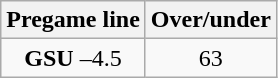<table class="wikitable">
<tr align="center">
<th style=>Pregame line</th>
<th style=>Over/under</th>
</tr>
<tr align="center">
<td><strong>GSU</strong> –4.5</td>
<td>63</td>
</tr>
</table>
